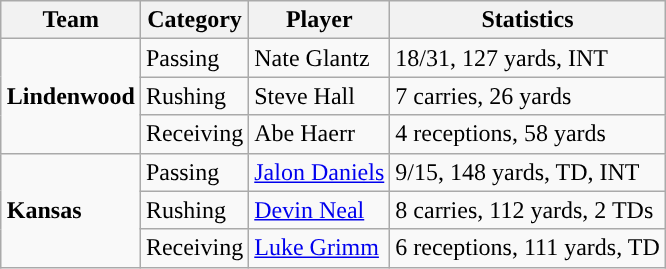<table class="wikitable" style="float: right;">
<tr>
<th>Team</th>
<th>Category</th>
<th>Player</th>
<th>Statistics</th>
</tr>
<tr>
<td rowspan=3><strong>Lindenwood</strong></td>
<td>Passing</td>
<td>Nate Glantz</td>
<td>18/31, 127 yards, INT</td>
</tr>
<tr>
<td>Rushing</td>
<td>Steve Hall</td>
<td>7 carries, 26 yards</td>
</tr>
<tr>
<td>Receiving</td>
<td>Abe Haerr</td>
<td>4 receptions, 58 yards</td>
</tr>
<tr>
<td rowspan=3><strong>Kansas</strong></td>
<td>Passing</td>
<td><a href='#'>Jalon Daniels</a></td>
<td>9/15, 148 yards, TD, INT</td>
</tr>
<tr>
<td>Rushing</td>
<td><a href='#'>Devin Neal</a></td>
<td>8 carries, 112 yards, 2 TDs</td>
</tr>
<tr>
<td>Receiving</td>
<td><a href='#'>Luke Grimm</a></td>
<td>6 receptions, 111 yards, TD</td>
</tr>
</table>
